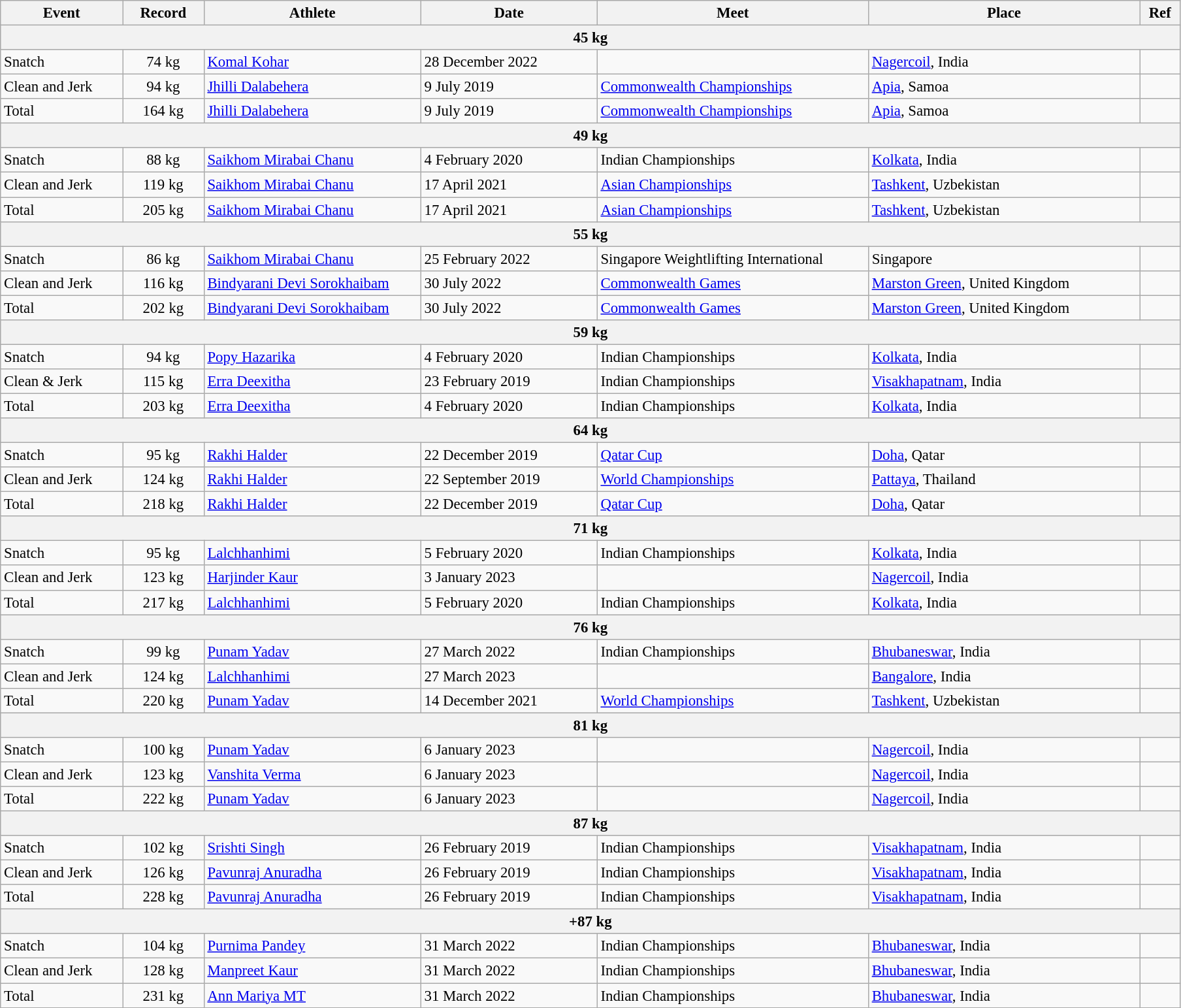<table class="wikitable" style="font-size:95%;">
<tr>
<th width=9%>Event</th>
<th width=6%>Record</th>
<th width=16%>Athlete</th>
<th width=13%>Date</th>
<th width=20%>Meet</th>
<th width=20%>Place</th>
<th width=3%>Ref</th>
</tr>
<tr bgcolor="#DDDDDD">
<th colspan="7">45 kg</th>
</tr>
<tr>
<td>Snatch</td>
<td align="center">74 kg</td>
<td><a href='#'>Komal Kohar</a></td>
<td>28 December 2022</td>
<td></td>
<td><a href='#'>Nagercoil</a>, India</td>
<td></td>
</tr>
<tr>
<td>Clean and Jerk</td>
<td align="center">94 kg</td>
<td><a href='#'>Jhilli Dalabehera</a></td>
<td>9 July 2019</td>
<td><a href='#'>Commonwealth Championships</a></td>
<td><a href='#'>Apia</a>, Samoa</td>
<td></td>
</tr>
<tr>
<td>Total</td>
<td align="center">164 kg</td>
<td><a href='#'>Jhilli Dalabehera</a></td>
<td>9 July 2019</td>
<td><a href='#'>Commonwealth Championships</a></td>
<td><a href='#'>Apia</a>, Samoa</td>
<td></td>
</tr>
<tr bgcolor="#DDDDDD">
<th colspan="7">49 kg</th>
</tr>
<tr>
<td>Snatch</td>
<td align="center">88 kg</td>
<td><a href='#'>Saikhom Mirabai Chanu</a></td>
<td>4 February 2020</td>
<td>Indian Championships</td>
<td><a href='#'>Kolkata</a>, India</td>
<td></td>
</tr>
<tr>
<td>Clean and Jerk</td>
<td align="center">119 kg</td>
<td><a href='#'>Saikhom Mirabai Chanu</a></td>
<td>17 April 2021</td>
<td><a href='#'>Asian Championships</a></td>
<td><a href='#'>Tashkent</a>, Uzbekistan</td>
<td></td>
</tr>
<tr>
<td>Total</td>
<td align="center">205 kg</td>
<td><a href='#'>Saikhom Mirabai Chanu</a></td>
<td>17 April 2021</td>
<td><a href='#'>Asian Championships</a></td>
<td><a href='#'>Tashkent</a>, Uzbekistan</td>
<td></td>
</tr>
<tr bgcolor="#DDDDDD">
<th colspan="7">55 kg</th>
</tr>
<tr>
<td>Snatch</td>
<td align="center">86 kg</td>
<td><a href='#'>Saikhom Mirabai Chanu</a></td>
<td>25 February 2022</td>
<td>Singapore Weightlifting International</td>
<td>Singapore</td>
<td></td>
</tr>
<tr>
<td>Clean and Jerk</td>
<td align="center">116 kg</td>
<td><a href='#'>Bindyarani Devi Sorokhaibam</a></td>
<td>30 July 2022</td>
<td><a href='#'>Commonwealth Games</a></td>
<td><a href='#'>Marston Green</a>, United Kingdom</td>
<td></td>
</tr>
<tr>
<td>Total</td>
<td align="center">202 kg</td>
<td><a href='#'>Bindyarani Devi Sorokhaibam</a></td>
<td>30 July 2022</td>
<td><a href='#'>Commonwealth Games</a></td>
<td><a href='#'>Marston Green</a>, United Kingdom</td>
<td></td>
</tr>
<tr bgcolor="#DDDDDD">
<th colspan="7">59 kg</th>
</tr>
<tr>
<td>Snatch</td>
<td align="center">94 kg</td>
<td><a href='#'>Popy Hazarika</a></td>
<td>4 February 2020</td>
<td>Indian Championships</td>
<td><a href='#'>Kolkata</a>, India</td>
<td></td>
</tr>
<tr>
<td>Clean & Jerk</td>
<td align="center">115 kg</td>
<td><a href='#'>Erra Deexitha</a></td>
<td>23 February 2019</td>
<td>Indian Championships</td>
<td><a href='#'>Visakhapatnam</a>, India</td>
<td></td>
</tr>
<tr>
<td>Total</td>
<td align="center">203 kg</td>
<td><a href='#'>Erra Deexitha</a></td>
<td>4 February 2020</td>
<td>Indian Championships</td>
<td><a href='#'>Kolkata</a>, India</td>
<td></td>
</tr>
<tr bgcolor="#DDDDDD">
<th colspan="7">64 kg</th>
</tr>
<tr>
<td>Snatch</td>
<td align="center">95 kg</td>
<td><a href='#'>Rakhi Halder</a></td>
<td>22 December 2019</td>
<td><a href='#'>Qatar Cup</a></td>
<td><a href='#'>Doha</a>, Qatar</td>
<td></td>
</tr>
<tr>
<td>Clean and Jerk</td>
<td align="center">124 kg</td>
<td><a href='#'>Rakhi Halder</a></td>
<td>22 September 2019</td>
<td><a href='#'>World Championships</a></td>
<td><a href='#'>Pattaya</a>, Thailand</td>
<td></td>
</tr>
<tr>
<td>Total</td>
<td align="center">218 kg</td>
<td><a href='#'>Rakhi Halder</a></td>
<td>22 December 2019</td>
<td><a href='#'>Qatar Cup</a></td>
<td><a href='#'>Doha</a>, Qatar</td>
<td></td>
</tr>
<tr bgcolor="#DDDDDD">
<th colspan="7">71 kg</th>
</tr>
<tr>
<td>Snatch</td>
<td align="center">95 kg</td>
<td><a href='#'>Lalchhanhimi</a></td>
<td>5 February 2020</td>
<td>Indian Championships</td>
<td><a href='#'>Kolkata</a>, India</td>
<td></td>
</tr>
<tr>
<td>Clean and Jerk</td>
<td align="center">123 kg</td>
<td><a href='#'>Harjinder Kaur</a></td>
<td>3 January 2023</td>
<td></td>
<td><a href='#'>Nagercoil</a>, India</td>
<td></td>
</tr>
<tr>
<td>Total</td>
<td align="center">217 kg</td>
<td><a href='#'>Lalchhanhimi</a></td>
<td>5 February 2020</td>
<td>Indian Championships</td>
<td><a href='#'>Kolkata</a>, India</td>
<td></td>
</tr>
<tr bgcolor="#DDDDDD">
<th colspan="7">76 kg</th>
</tr>
<tr>
<td>Snatch</td>
<td align="center">99 kg</td>
<td><a href='#'>Punam Yadav</a></td>
<td>27 March 2022</td>
<td>Indian Championships</td>
<td><a href='#'>Bhubaneswar</a>, India</td>
<td></td>
</tr>
<tr>
<td>Clean and Jerk</td>
<td align="center">124 kg</td>
<td><a href='#'>Lalchhanhimi</a></td>
<td>27 March 2023</td>
<td></td>
<td><a href='#'>Bangalore</a>, India</td>
<td></td>
</tr>
<tr>
<td>Total</td>
<td align="center">220 kg</td>
<td><a href='#'>Punam Yadav</a></td>
<td>14 December 2021</td>
<td><a href='#'>World Championships</a></td>
<td><a href='#'>Tashkent</a>, Uzbekistan</td>
<td></td>
</tr>
<tr bgcolor="#DDDDDD">
<th colspan="7">81 kg</th>
</tr>
<tr>
<td>Snatch</td>
<td align="center">100 kg</td>
<td><a href='#'>Punam Yadav</a></td>
<td>6 January 2023</td>
<td></td>
<td><a href='#'>Nagercoil</a>, India</td>
<td></td>
</tr>
<tr>
<td>Clean and Jerk</td>
<td align="center">123 kg</td>
<td><a href='#'>Vanshita Verma</a></td>
<td>6 January 2023</td>
<td></td>
<td><a href='#'>Nagercoil</a>, India</td>
<td></td>
</tr>
<tr>
<td>Total</td>
<td align="center">222 kg</td>
<td><a href='#'>Punam Yadav</a></td>
<td>6 January 2023</td>
<td></td>
<td><a href='#'>Nagercoil</a>, India</td>
<td></td>
</tr>
<tr bgcolor="#DDDDDD">
<th colspan="7">87 kg</th>
</tr>
<tr>
<td>Snatch</td>
<td align="center">102 kg</td>
<td><a href='#'>Srishti Singh</a></td>
<td>26 February 2019</td>
<td>Indian Championships</td>
<td><a href='#'>Visakhapatnam</a>, India</td>
<td></td>
</tr>
<tr>
<td>Clean and Jerk</td>
<td align="center">126 kg</td>
<td><a href='#'>Pavunraj Anuradha</a></td>
<td>26 February 2019</td>
<td>Indian Championships</td>
<td><a href='#'>Visakhapatnam</a>, India</td>
<td></td>
</tr>
<tr>
<td>Total</td>
<td align="center">228 kg</td>
<td><a href='#'>Pavunraj Anuradha</a></td>
<td>26 February 2019</td>
<td>Indian Championships</td>
<td><a href='#'>Visakhapatnam</a>, India</td>
<td></td>
</tr>
<tr bgcolor="#DDDDDD">
<th colspan="7">+87 kg</th>
</tr>
<tr>
<td>Snatch</td>
<td align="center">104 kg</td>
<td><a href='#'>Purnima Pandey</a></td>
<td>31 March 2022</td>
<td>Indian Championships</td>
<td><a href='#'>Bhubaneswar</a>, India</td>
<td></td>
</tr>
<tr>
<td>Clean and Jerk</td>
<td align="center">128 kg</td>
<td><a href='#'>Manpreet Kaur</a></td>
<td>31 March 2022</td>
<td>Indian Championships</td>
<td><a href='#'>Bhubaneswar</a>, India</td>
<td></td>
</tr>
<tr>
<td>Total</td>
<td align="center">231 kg</td>
<td><a href='#'>Ann Mariya MT</a></td>
<td>31 March 2022</td>
<td>Indian Championships</td>
<td><a href='#'>Bhubaneswar</a>, India</td>
<td></td>
</tr>
</table>
